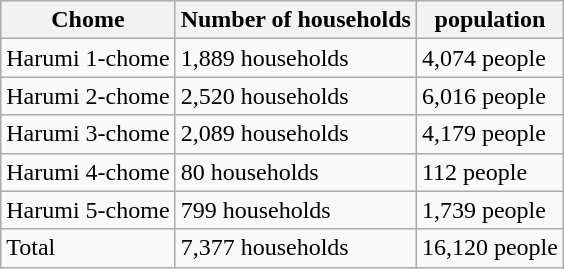<table class="wikitable">
<tr>
<th>Chome</th>
<th>Number of households</th>
<th>population</th>
</tr>
<tr>
<td>Harumi 1-chome</td>
<td>1,889 households</td>
<td>4,074 people</td>
</tr>
<tr>
<td>Harumi 2-chome</td>
<td>2,520 households</td>
<td>6,016 people</td>
</tr>
<tr>
<td>Harumi 3-chome</td>
<td>2,089 households</td>
<td>4,179 people</td>
</tr>
<tr>
<td>Harumi 4-chome</td>
<td>80 households</td>
<td>112 people</td>
</tr>
<tr>
<td>Harumi 5-chome</td>
<td>799 households</td>
<td>1,739 people</td>
</tr>
<tr>
<td>Total</td>
<td>7,377 households</td>
<td>16,120 people</td>
</tr>
</table>
